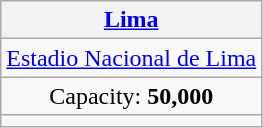<table class="wikitable" style="text-align:center">
<tr>
<th><a href='#'>Lima</a></th>
</tr>
<tr>
<td><a href='#'>Estadio Nacional de Lima</a></td>
</tr>
<tr>
<td>Capacity: <strong>50,000</strong></td>
</tr>
<tr>
<td></td>
</tr>
</table>
